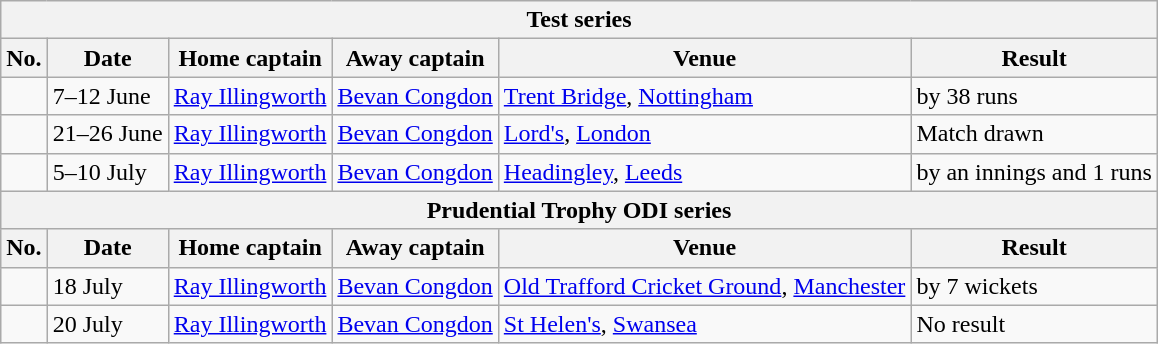<table class="wikitable">
<tr>
<th colspan="9">Test series</th>
</tr>
<tr>
<th>No.</th>
<th>Date</th>
<th>Home captain</th>
<th>Away captain</th>
<th>Venue</th>
<th>Result</th>
</tr>
<tr>
<td></td>
<td>7–12 June</td>
<td><a href='#'>Ray Illingworth</a></td>
<td><a href='#'>Bevan Congdon</a></td>
<td><a href='#'>Trent Bridge</a>, <a href='#'>Nottingham</a></td>
<td> by 38 runs</td>
</tr>
<tr>
<td></td>
<td>21–26 June</td>
<td><a href='#'>Ray Illingworth</a></td>
<td><a href='#'>Bevan Congdon</a></td>
<td><a href='#'>Lord's</a>, <a href='#'>London</a></td>
<td>Match drawn</td>
</tr>
<tr>
<td></td>
<td>5–10 July</td>
<td><a href='#'>Ray Illingworth</a></td>
<td><a href='#'>Bevan Congdon</a></td>
<td><a href='#'>Headingley</a>, <a href='#'>Leeds</a></td>
<td> by an innings and 1 runs</td>
</tr>
<tr>
<th colspan="9">Prudential Trophy ODI series</th>
</tr>
<tr>
<th>No.</th>
<th>Date</th>
<th>Home captain</th>
<th>Away captain</th>
<th>Venue</th>
<th>Result</th>
</tr>
<tr>
<td></td>
<td>18 July</td>
<td><a href='#'>Ray Illingworth</a></td>
<td><a href='#'>Bevan Congdon</a></td>
<td><a href='#'>Old Trafford Cricket Ground</a>, <a href='#'>Manchester</a></td>
<td> by 7 wickets</td>
</tr>
<tr>
<td></td>
<td>20 July</td>
<td><a href='#'>Ray Illingworth</a></td>
<td><a href='#'>Bevan Congdon</a></td>
<td><a href='#'>St Helen's</a>, <a href='#'>Swansea</a></td>
<td>No result</td>
</tr>
</table>
